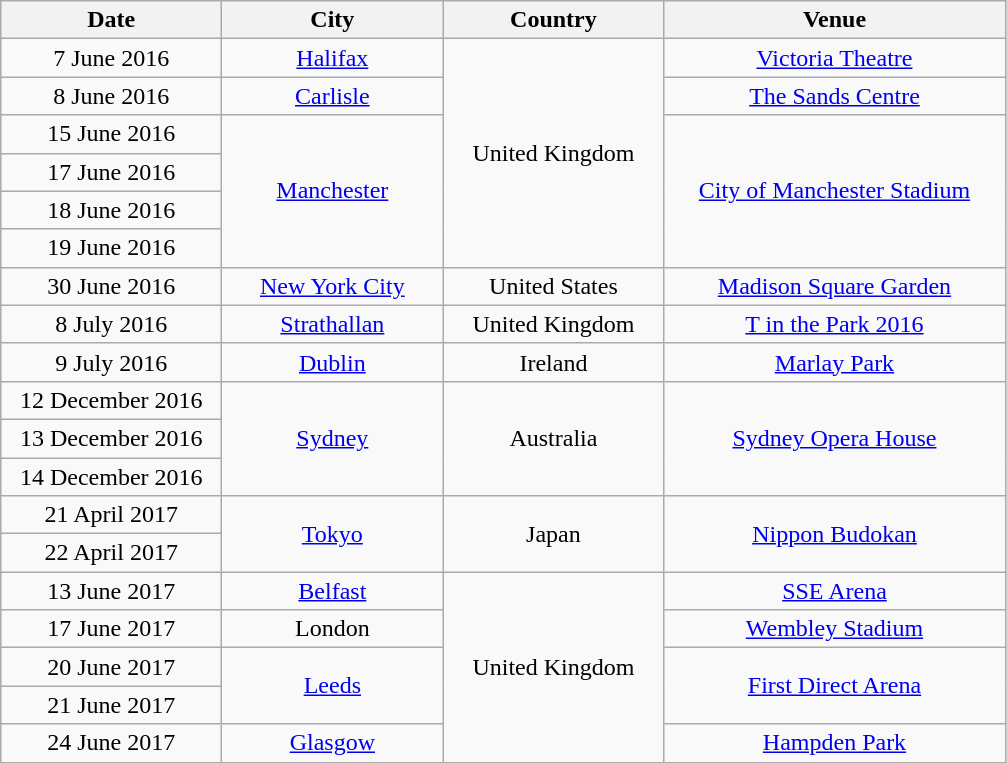<table class="wikitable" style="text-align:center;">
<tr>
<th style="width:140px;">Date</th>
<th style="width:140px;">City</th>
<th style="width:140px;">Country</th>
<th style="width:220px;">Venue</th>
</tr>
<tr>
<td>7 June 2016</td>
<td><a href='#'>Halifax</a></td>
<td rowspan="6">United Kingdom</td>
<td><a href='#'>Victoria Theatre</a></td>
</tr>
<tr>
<td>8 June 2016</td>
<td><a href='#'>Carlisle</a></td>
<td><a href='#'>The Sands Centre</a></td>
</tr>
<tr>
<td>15 June 2016</td>
<td rowspan="4"><a href='#'>Manchester</a></td>
<td rowspan="4"><a href='#'>City of Manchester Stadium</a></td>
</tr>
<tr>
<td>17 June 2016</td>
</tr>
<tr>
<td>18 June 2016</td>
</tr>
<tr>
<td>19 June 2016</td>
</tr>
<tr>
<td>30 June 2016</td>
<td><a href='#'>New York City</a></td>
<td>United States</td>
<td><a href='#'>Madison Square Garden</a></td>
</tr>
<tr>
<td>8 July 2016</td>
<td><a href='#'>Strathallan</a></td>
<td>United Kingdom</td>
<td><a href='#'>T in the Park 2016</a></td>
</tr>
<tr>
<td>9 July 2016</td>
<td><a href='#'>Dublin</a></td>
<td>Ireland</td>
<td><a href='#'>Marlay Park</a></td>
</tr>
<tr>
<td>12 December 2016</td>
<td rowspan="3"><a href='#'>Sydney</a></td>
<td rowspan="3">Australia</td>
<td rowspan="3"><a href='#'>Sydney Opera House</a></td>
</tr>
<tr>
<td>13 December 2016</td>
</tr>
<tr>
<td>14 December 2016</td>
</tr>
<tr>
<td>21 April 2017</td>
<td rowspan="2"><a href='#'>Tokyo</a></td>
<td rowspan="2">Japan</td>
<td rowspan="2"><a href='#'>Nippon Budokan</a></td>
</tr>
<tr>
<td>22 April 2017</td>
</tr>
<tr>
<td>13 June 2017</td>
<td><a href='#'>Belfast</a></td>
<td rowspan="5">United Kingdom</td>
<td><a href='#'>SSE Arena</a></td>
</tr>
<tr>
<td>17 June 2017</td>
<td>London</td>
<td><a href='#'>Wembley Stadium</a></td>
</tr>
<tr>
<td>20 June 2017</td>
<td rowspan="2"><a href='#'>Leeds</a></td>
<td rowspan="2"><a href='#'>First Direct Arena</a></td>
</tr>
<tr>
<td>21 June 2017</td>
</tr>
<tr>
<td>24 June 2017</td>
<td><a href='#'>Glasgow</a></td>
<td><a href='#'>Hampden Park</a></td>
</tr>
</table>
